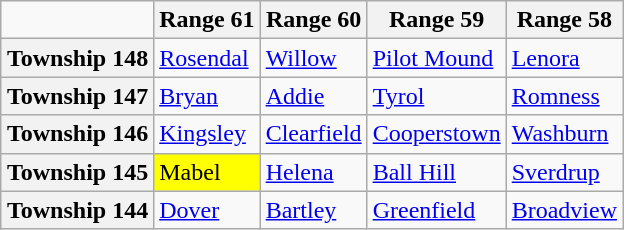<table class="wikitable" style="margin-left: auto; margin-right: auto; border: none;">
<tr>
<td></td>
<th scope="col">Range 61</th>
<th scope="col">Range 60</th>
<th scope="col">Range 59</th>
<th scope="col">Range 58</th>
</tr>
<tr>
<th scope="col">Township 148</th>
<td><a href='#'>Rosendal</a></td>
<td><a href='#'>Willow</a></td>
<td><a href='#'>Pilot Mound</a></td>
<td><a href='#'>Lenora</a></td>
</tr>
<tr>
<th scope="col">Township 147</th>
<td><a href='#'>Bryan</a></td>
<td><a href='#'>Addie</a></td>
<td><a href='#'>Tyrol</a></td>
<td><a href='#'>Romness</a></td>
</tr>
<tr>
<th scope="col">Township 146</th>
<td><a href='#'>Kingsley</a></td>
<td><a href='#'>Clearfield</a></td>
<td><a href='#'>Cooperstown</a></td>
<td><a href='#'>Washburn</a></td>
</tr>
<tr>
<th scope="col">Township 145</th>
<td style="background: yellow">Mabel</td>
<td><a href='#'>Helena</a></td>
<td><a href='#'>Ball Hill</a></td>
<td><a href='#'>Sverdrup</a></td>
</tr>
<tr>
<th scope="col">Township 144</th>
<td><a href='#'>Dover</a></td>
<td><a href='#'>Bartley</a></td>
<td><a href='#'>Greenfield</a></td>
<td><a href='#'>Broadview</a></td>
</tr>
</table>
